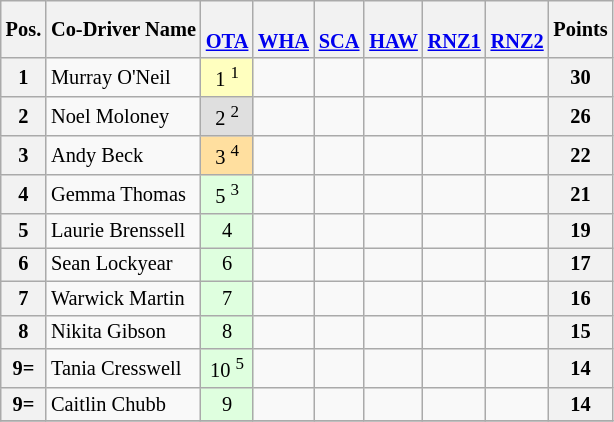<table class="wikitable" style=font-size:85%;>
<tr>
<th>Pos.</th>
<th>Co-Driver Name</th>
<th><br><a href='#'>OTA</a></th>
<th><br><a href='#'>WHA</a></th>
<th><br><a href='#'>SCA</a></th>
<th><br><a href='#'>HAW</a></th>
<th><br><a href='#'>RNZ1</a></th>
<th><br><a href='#'>RNZ2</a></th>
<th>Points</th>
</tr>
<tr>
<th>1</th>
<td> Murray O'Neil</td>
<td align=center style=background:#ffffbf;>1 <sup>1</sup></td>
<td align=center style=background:#;></td>
<td align=center style=background:#;></td>
<td align=center style=background:#;></td>
<td align=center style=background:#;></td>
<td align=center style=background:#;></td>
<th>30</th>
</tr>
<tr>
<th>2</th>
<td> Noel Moloney</td>
<td align=center style=background:#dfdfdf;>2 <sup>2</sup></td>
<td align=center style=background:#;></td>
<td align=center style=background:#;></td>
<td align=center style=background:#;></td>
<td align=center style=background:#;></td>
<td align=center style=background:#;></td>
<th>26</th>
</tr>
<tr>
<th>3</th>
<td> Andy Beck</td>
<td align=center style=background:#ffdf9f;>3 <sup>4</sup></td>
<td align=center style=background:#;></td>
<td align=center style=background:#;></td>
<td align=center style=background:#;></td>
<td align=center style=background:#;></td>
<td align=center style=background:#;></td>
<th>22</th>
</tr>
<tr>
<th>4</th>
<td> Gemma Thomas</td>
<td align=center style=background:#dfffdf;>5 <sup>3</sup></td>
<td align=center style=background:#;></td>
<td align=center style=background:#;></td>
<td align=center style=background:#;></td>
<td align=center style=background:#;></td>
<td align=center style=background:#;></td>
<th>21</th>
</tr>
<tr>
<th>5</th>
<td> Laurie Brenssell</td>
<td align=center style=background:#dfffdf;>4</td>
<td align=center style=background:#;></td>
<td align=center style=background:#;></td>
<td align=center style=background:#;></td>
<td align=center style=background:#;></td>
<td align=center style=background:#;></td>
<th>19</th>
</tr>
<tr>
<th>6</th>
<td> Sean Lockyear</td>
<td align=center style=background:#dfffdf;>6</td>
<td align=center style=background:#;></td>
<td align=center style=background:#;></td>
<td align=center style=background:#;></td>
<td align=center style=background:#;></td>
<td align=center style=background:#;></td>
<th>17</th>
</tr>
<tr>
<th>7</th>
<td> Warwick Martin</td>
<td align=center style=background:#dfffdf;>7</td>
<td align=center style=background:#;></td>
<td align=center style=background:#;></td>
<td align=center style=background:#;></td>
<td align=center style=background:#;></td>
<td align=center style=background:#;></td>
<th>16</th>
</tr>
<tr>
<th>8</th>
<td> Nikita Gibson</td>
<td align=center style=background:#dfffdf;>8</td>
<td align=center style=background:#;></td>
<td align=center style=background:#;></td>
<td align=center style=background:#;></td>
<td align=center style=background:#;></td>
<td align=center style=background:#;></td>
<th>15</th>
</tr>
<tr>
<th>9=</th>
<td> Tania Cresswell</td>
<td align=center style=background:#dfffdf;>10 <sup>5</sup></td>
<td align=center style=background:#;></td>
<td align=center style=background:#;></td>
<td align=center style=background:#;></td>
<td align=center style=background:#;></td>
<td align=center style=background:#;></td>
<th>14</th>
</tr>
<tr>
<th>9=</th>
<td> Caitlin Chubb</td>
<td align=center style=background:#dfffdf;>9</td>
<td align=center style=background:#;></td>
<td align=center style=background:#;></td>
<td align=center style=background:#;></td>
<td align=center style=background:#;></td>
<td align=center style=background:#;></td>
<th>14</th>
</tr>
<tr>
</tr>
</table>
